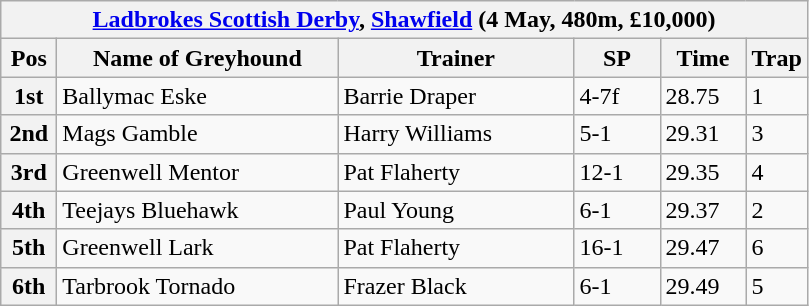<table class="wikitable">
<tr>
<th colspan="6"><a href='#'>Ladbrokes Scottish Derby</a>, <a href='#'>Shawfield</a> (4 May, 480m, £10,000)</th>
</tr>
<tr>
<th width=30>Pos</th>
<th width=180>Name of Greyhound</th>
<th width=150>Trainer</th>
<th width=50>SP</th>
<th width=50>Time</th>
<th width=30>Trap</th>
</tr>
<tr>
<th>1st</th>
<td>Ballymac Eske</td>
<td>Barrie Draper</td>
<td>4-7f</td>
<td>28.75</td>
<td>1</td>
</tr>
<tr>
<th>2nd</th>
<td>Mags Gamble</td>
<td>Harry Williams</td>
<td>5-1</td>
<td>29.31</td>
<td>3</td>
</tr>
<tr>
<th>3rd</th>
<td>Greenwell Mentor</td>
<td>Pat Flaherty</td>
<td>12-1</td>
<td>29.35</td>
<td>4</td>
</tr>
<tr>
<th>4th</th>
<td>Teejays Bluehawk</td>
<td>Paul Young</td>
<td>6-1</td>
<td>29.37</td>
<td>2</td>
</tr>
<tr>
<th>5th</th>
<td>Greenwell Lark</td>
<td>Pat Flaherty</td>
<td>16-1</td>
<td>29.47</td>
<td>6</td>
</tr>
<tr>
<th>6th</th>
<td>Tarbrook Tornado</td>
<td>Frazer Black</td>
<td>6-1</td>
<td>29.49</td>
<td>5</td>
</tr>
</table>
